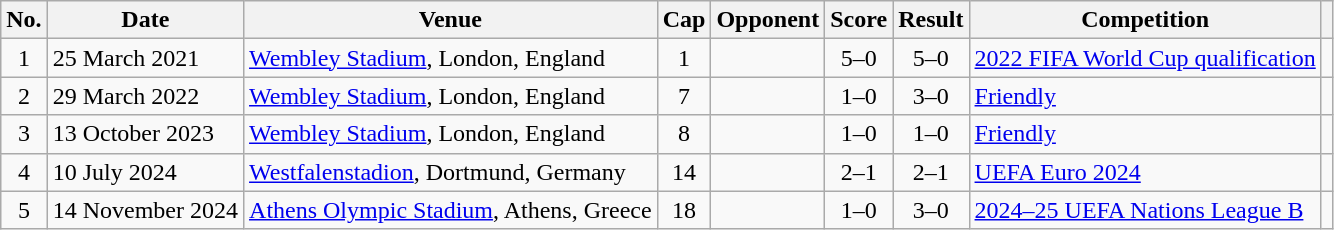<table class="wikitable sortable">
<tr>
<th scope="col">No.</th>
<th scope="col">Date</th>
<th scope="col">Venue</th>
<th scope="col">Cap</th>
<th scope="col">Opponent</th>
<th scope="col">Score</th>
<th scope="col">Result</th>
<th scope="col">Competition</th>
<th scope="col" class="unsortable"></th>
</tr>
<tr>
<td style="text-align: center;">1</td>
<td>25 March 2021</td>
<td><a href='#'>Wembley Stadium</a>, London, England</td>
<td style="text-align: center;">1</td>
<td></td>
<td style="text-align: center;">5–0</td>
<td style="text-align: center;">5–0</td>
<td><a href='#'>2022 FIFA World Cup qualification</a></td>
<td style="text-align: center;"></td>
</tr>
<tr>
<td style="text-align: center;">2</td>
<td>29 March 2022</td>
<td><a href='#'>Wembley Stadium</a>, London, England</td>
<td style="text-align: center;">7</td>
<td></td>
<td style="text-align: center;">1–0</td>
<td style="text-align: center;">3–0</td>
<td><a href='#'>Friendly</a></td>
<td style="text-align: center;"></td>
</tr>
<tr>
<td style="text-align: center;">3</td>
<td>13 October 2023</td>
<td><a href='#'>Wembley Stadium</a>, London, England</td>
<td style="text-align: center;">8</td>
<td></td>
<td style="text-align: center;">1–0</td>
<td style="text-align: center;">1–0</td>
<td><a href='#'>Friendly</a></td>
<td style="text-align: center;"></td>
</tr>
<tr>
<td style="text-align: center;">4</td>
<td>10 July 2024</td>
<td><a href='#'>Westfalenstadion</a>, Dortmund, Germany</td>
<td style="text-align: center;">14</td>
<td></td>
<td style="text-align: center;">2–1</td>
<td style="text-align: center;">2–1</td>
<td><a href='#'>UEFA Euro 2024</a></td>
<td style="text-align: center;"></td>
</tr>
<tr>
<td style="text-align: center;">5</td>
<td>14 November 2024</td>
<td><a href='#'>Athens Olympic Stadium</a>, Athens, Greece</td>
<td style="text-align: center;">18</td>
<td></td>
<td style="text-align: center;">1–0</td>
<td style="text-align: center;">3–0</td>
<td><a href='#'>2024–25 UEFA Nations League B</a></td>
<td></td>
</tr>
</table>
